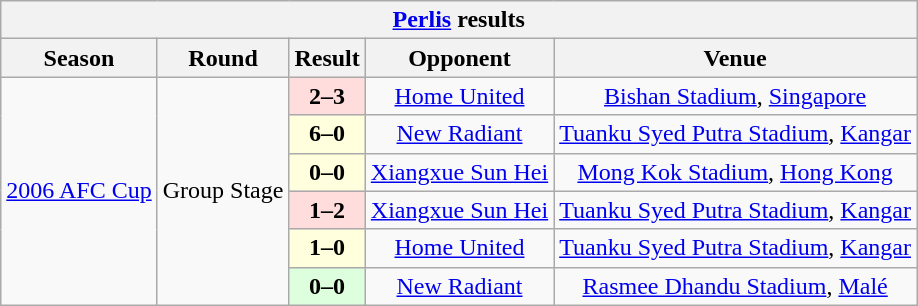<table class="wikitable" style="text-align:center">
<tr>
<th colspan=5><a href='#'>Perlis</a> results</th>
</tr>
<tr>
<th>Season</th>
<th>Round</th>
<th>Result</th>
<th>Opponent</th>
<th>Venue</th>
</tr>
<tr align=center>
<td rowspan="6" align=center><a href='#'>2006 AFC Cup</a></td>
<td rowspan="6">Group Stage</td>
<td bgcolor=#ffdddd><strong>2–3</strong></td>
<td> <a href='#'>Home United</a></td>
<td><a href='#'>Bishan Stadium</a>, <a href='#'>Singapore</a></td>
</tr>
<tr align=center>
<td bgcolor=#ffffdd><strong>6–0</strong></td>
<td> <a href='#'>New Radiant</a></td>
<td><a href='#'>Tuanku Syed Putra Stadium</a>, <a href='#'>Kangar</a></td>
</tr>
<tr align=center>
<td bgcolor=#ffffdd><strong>0–0</strong></td>
<td> <a href='#'>Xiangxue Sun Hei</a></td>
<td><a href='#'>Mong Kok Stadium</a>, <a href='#'>Hong Kong</a></td>
</tr>
<tr align=center>
<td bgcolor=#ffdddd><strong>1–2</strong></td>
<td> <a href='#'>Xiangxue Sun Hei</a></td>
<td><a href='#'>Tuanku Syed Putra Stadium</a>, <a href='#'>Kangar</a></td>
</tr>
<tr align=center>
<td bgcolor=#ffffdd><strong>1–0</strong></td>
<td> <a href='#'>Home United</a></td>
<td><a href='#'>Tuanku Syed Putra Stadium</a>, <a href='#'>Kangar</a></td>
</tr>
<tr align=center>
<td bgcolor=#ddffdd><strong>0–0</strong></td>
<td> <a href='#'>New Radiant</a></td>
<td><a href='#'>Rasmee Dhandu Stadium</a>, <a href='#'>Malé</a></td>
</tr>
</table>
